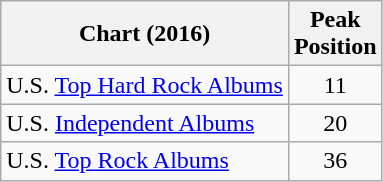<table class="wikitable sortable">
<tr>
<th>Chart (2016)</th>
<th>Peak<br>Position</th>
</tr>
<tr>
<td>U.S. <a href='#'>Top Hard Rock Albums</a></td>
<td style="text-align:center;">11</td>
</tr>
<tr>
<td>U.S. <a href='#'>Independent Albums</a></td>
<td style="text-align:center;">20</td>
</tr>
<tr>
<td>U.S. <a href='#'>Top Rock Albums</a></td>
<td style="text-align:center;">36</td>
</tr>
</table>
